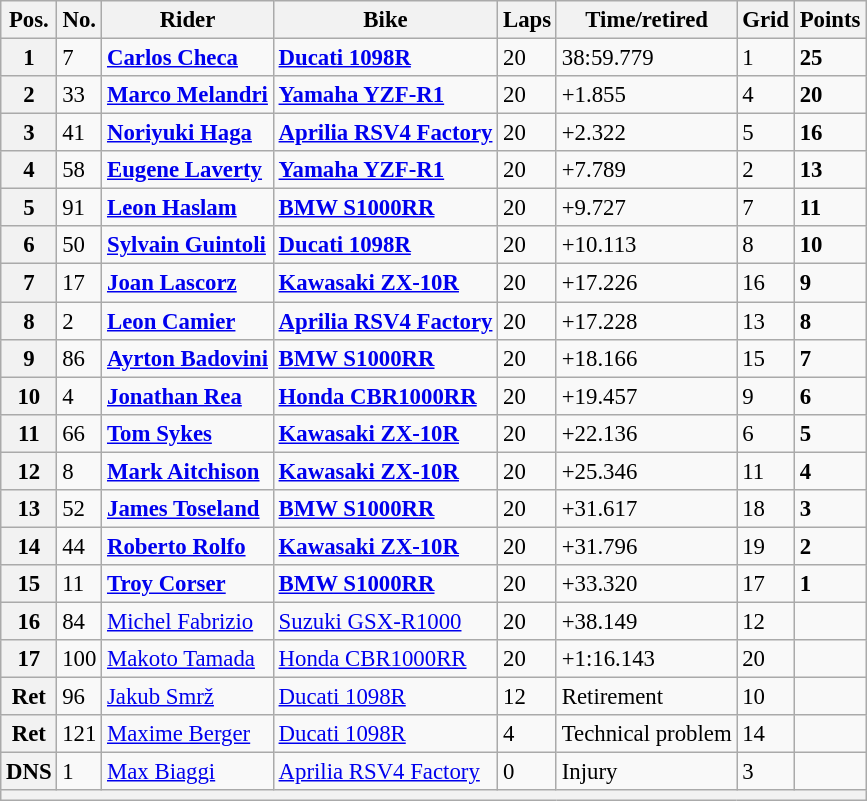<table class="wikitable" style="font-size: 95%;">
<tr>
<th>Pos.</th>
<th>No.</th>
<th>Rider</th>
<th>Bike</th>
<th>Laps</th>
<th>Time/retired</th>
<th>Grid</th>
<th>Points</th>
</tr>
<tr>
<th>1</th>
<td>7</td>
<td> <strong><a href='#'>Carlos Checa</a></strong></td>
<td><strong><a href='#'>Ducati 1098R</a></strong></td>
<td>20</td>
<td>38:59.779</td>
<td>1</td>
<td><strong>25</strong></td>
</tr>
<tr>
<th>2</th>
<td>33</td>
<td> <strong><a href='#'>Marco Melandri</a></strong></td>
<td><strong><a href='#'>Yamaha YZF-R1</a></strong></td>
<td>20</td>
<td>+1.855</td>
<td>4</td>
<td><strong>20</strong></td>
</tr>
<tr>
<th>3</th>
<td>41</td>
<td> <strong><a href='#'>Noriyuki Haga</a></strong></td>
<td><strong> <a href='#'>Aprilia RSV4 Factory</a></strong></td>
<td>20</td>
<td>+2.322</td>
<td>5</td>
<td><strong>16</strong></td>
</tr>
<tr>
<th>4</th>
<td>58</td>
<td> <strong><a href='#'>Eugene Laverty</a></strong></td>
<td><strong><a href='#'>Yamaha YZF-R1</a></strong></td>
<td>20</td>
<td>+7.789</td>
<td>2</td>
<td><strong>13</strong></td>
</tr>
<tr>
<th>5</th>
<td>91</td>
<td> <strong><a href='#'>Leon Haslam</a></strong></td>
<td><strong><a href='#'>BMW S1000RR</a></strong></td>
<td>20</td>
<td>+9.727</td>
<td>7</td>
<td><strong>11</strong></td>
</tr>
<tr>
<th>6</th>
<td>50</td>
<td> <strong><a href='#'>Sylvain Guintoli</a></strong></td>
<td><strong><a href='#'>Ducati 1098R</a></strong></td>
<td>20</td>
<td>+10.113</td>
<td>8</td>
<td><strong>10</strong></td>
</tr>
<tr>
<th>7</th>
<td>17</td>
<td> <strong><a href='#'>Joan Lascorz</a></strong></td>
<td><strong><a href='#'>Kawasaki ZX-10R</a></strong></td>
<td>20</td>
<td>+17.226</td>
<td>16</td>
<td><strong>9</strong></td>
</tr>
<tr>
<th>8</th>
<td>2</td>
<td> <strong><a href='#'>Leon Camier</a></strong></td>
<td><strong><a href='#'>Aprilia RSV4 Factory</a></strong></td>
<td>20</td>
<td>+17.228</td>
<td>13</td>
<td><strong>8</strong></td>
</tr>
<tr>
<th>9</th>
<td>86</td>
<td> <strong><a href='#'>Ayrton Badovini</a></strong></td>
<td><strong><a href='#'>BMW S1000RR</a></strong></td>
<td>20</td>
<td>+18.166</td>
<td>15</td>
<td><strong>7</strong></td>
</tr>
<tr>
<th>10</th>
<td>4</td>
<td> <strong><a href='#'>Jonathan Rea</a></strong></td>
<td><strong><a href='#'>Honda CBR1000RR</a></strong></td>
<td>20</td>
<td>+19.457</td>
<td>9</td>
<td><strong>6</strong></td>
</tr>
<tr>
<th>11</th>
<td>66</td>
<td> <strong><a href='#'>Tom Sykes</a></strong></td>
<td><strong><a href='#'>Kawasaki ZX-10R</a></strong></td>
<td>20</td>
<td>+22.136</td>
<td>6</td>
<td><strong>5</strong></td>
</tr>
<tr>
<th>12</th>
<td>8</td>
<td> <strong><a href='#'>Mark Aitchison</a></strong></td>
<td><strong><a href='#'>Kawasaki ZX-10R</a></strong></td>
<td>20</td>
<td>+25.346</td>
<td>11</td>
<td><strong>4</strong></td>
</tr>
<tr>
<th>13</th>
<td>52</td>
<td> <strong><a href='#'>James Toseland</a></strong></td>
<td><strong><a href='#'>BMW S1000RR</a></strong></td>
<td>20</td>
<td>+31.617</td>
<td>18</td>
<td><strong>3</strong></td>
</tr>
<tr>
<th>14</th>
<td>44</td>
<td> <strong><a href='#'>Roberto Rolfo</a></strong></td>
<td><strong><a href='#'>Kawasaki ZX-10R</a></strong></td>
<td>20</td>
<td>+31.796</td>
<td>19</td>
<td><strong>2</strong></td>
</tr>
<tr>
<th>15</th>
<td>11</td>
<td> <strong><a href='#'>Troy Corser</a></strong></td>
<td><strong><a href='#'>BMW S1000RR</a></strong></td>
<td>20</td>
<td>+33.320</td>
<td>17</td>
<td><strong>1</strong></td>
</tr>
<tr>
<th>16</th>
<td>84</td>
<td> <a href='#'>Michel Fabrizio</a></td>
<td><a href='#'>Suzuki GSX-R1000</a></td>
<td>20</td>
<td>+38.149</td>
<td>12</td>
<td></td>
</tr>
<tr>
<th>17</th>
<td>100</td>
<td> <a href='#'>Makoto Tamada</a></td>
<td><a href='#'>Honda CBR1000RR</a></td>
<td>20</td>
<td>+1:16.143</td>
<td>20</td>
<td></td>
</tr>
<tr>
<th>Ret</th>
<td>96</td>
<td> <a href='#'>Jakub Smrž</a></td>
<td><a href='#'>Ducati 1098R</a></td>
<td>12</td>
<td>Retirement</td>
<td>10</td>
<td></td>
</tr>
<tr>
<th>Ret</th>
<td>121</td>
<td> <a href='#'>Maxime Berger</a></td>
<td><a href='#'>Ducati 1098R</a></td>
<td>4</td>
<td>Technical problem</td>
<td>14</td>
<td></td>
</tr>
<tr>
<th>DNS</th>
<td>1</td>
<td> <a href='#'>Max Biaggi</a></td>
<td><a href='#'>Aprilia RSV4 Factory</a></td>
<td>0</td>
<td>Injury</td>
<td>3</td>
<td></td>
</tr>
<tr>
<th colspan=8></th>
</tr>
</table>
